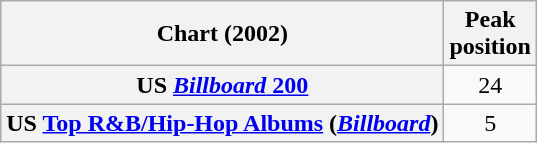<table class="wikitable sortable plainrowheaders" style="text-align:center">
<tr>
<th scope="col">Chart (2002)</th>
<th scope="col">Peak<br> position</th>
</tr>
<tr>
<th scope="row">US <a href='#'><em>Billboard</em> 200</a></th>
<td>24</td>
</tr>
<tr>
<th scope="row">US <a href='#'>Top R&B/Hip-Hop Albums</a> (<em><a href='#'>Billboard</a></em>)</th>
<td>5</td>
</tr>
</table>
